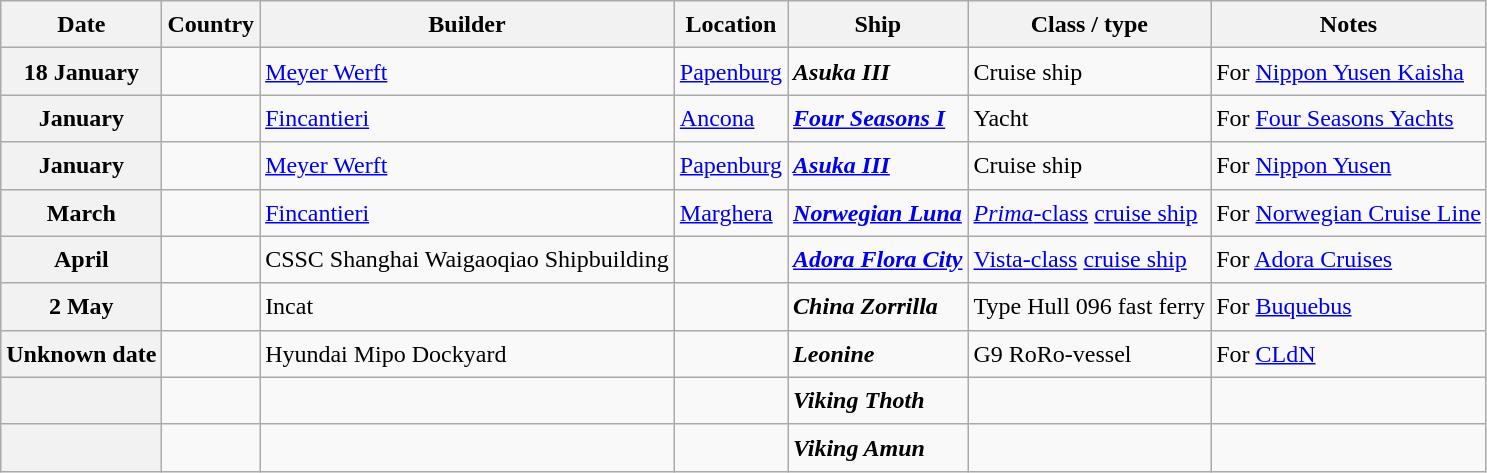<table class="wikitable sortable" style="font-size:1.00em; line-height:1.5em;">
<tr>
<th>Date</th>
<th>Country</th>
<th>Builder</th>
<th>Location</th>
<th>Ship</th>
<th>Class / type</th>
<th>Notes</th>
</tr>
<tr>
<th>18 January</th>
<td></td>
<td><a href='#'>Meyer Werft</a></td>
<td><a href='#'>Papenburg</a></td>
<td><strong><em>Asuka III</em></strong></td>
<td>Cruise ship</td>
<td>For <a href='#'>Nippon Yusen Kaisha</a></td>
</tr>
<tr>
<th>January</th>
<td></td>
<td><a href='#'>Fincantieri</a></td>
<td><a href='#'>Ancona</a></td>
<td><em><a href='#'><strong>Four Seasons I</strong></a></em></td>
<td>Yacht</td>
<td>For <a href='#'>Four Seasons Yachts</a></td>
</tr>
<tr>
<th>January</th>
<td></td>
<td><a href='#'>Meyer Werft</a></td>
<td><a href='#'>Papenburg</a></td>
<td><em><a href='#'><strong>Asuka III</strong></a></em></td>
<td>Cruise ship</td>
<td>For <a href='#'>Nippon Yusen</a></td>
</tr>
<tr>
<th>March</th>
<td></td>
<td><a href='#'>Fincantieri</a></td>
<td><a href='#'>Marghera</a></td>
<td><em><a href='#'><strong>Norwegian Luna</strong></a></em></td>
<td><a href='#'><em>Prima</em>-class</a> <a href='#'>cruise ship</a></td>
<td>For <a href='#'>Norwegian Cruise Line</a></td>
</tr>
<tr>
<th>April</th>
<td></td>
<td>CSSC Shanghai Waigaoqiao Shipbuilding</td>
<td></td>
<td><em><a href='#'><strong>Adora Flora City</strong></a></em></td>
<td><a href='#'>Vista-class</a> <a href='#'>cruise ship</a></td>
<td>For <a href='#'>Adora Cruises</a></td>
</tr>
<tr>
<th>2 May</th>
<td></td>
<td>Incat</td>
<td></td>
<td><strong><em>China Zorrilla</em></strong></td>
<td>Type Hull 096 fast ferry</td>
<td>For <a href='#'>Buquebus</a></td>
</tr>
<tr>
<th>Unknown date</th>
<td></td>
<td>Hyundai Mipo Dockyard</td>
<td></td>
<td><strong><em>Leonine</em></strong></td>
<td>G9 RoRo-vessel</td>
<td>For <a href='#'>CLdN</a></td>
</tr>
<tr>
<th></th>
<td></td>
<td></td>
<td></td>
<td><strong><em>Viking Thoth</em></strong></td>
<td></td>
<td></td>
</tr>
<tr>
<th></th>
<td></td>
<td></td>
<td></td>
<td><strong><em>Viking Amun</em></strong></td>
<td></td>
<td></td>
</tr>
</table>
